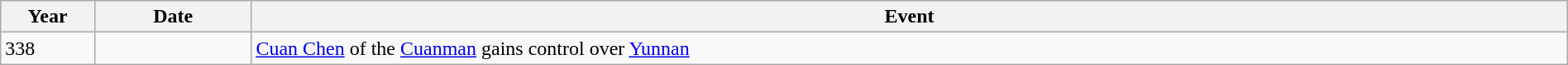<table class="wikitable" width="100%">
<tr>
<th style="width:6%">Year</th>
<th style="width:10%">Date</th>
<th>Event</th>
</tr>
<tr>
<td>338</td>
<td></td>
<td><a href='#'>Cuan Chen</a> of the <a href='#'>Cuanman</a> gains control over <a href='#'>Yunnan</a></td>
</tr>
</table>
